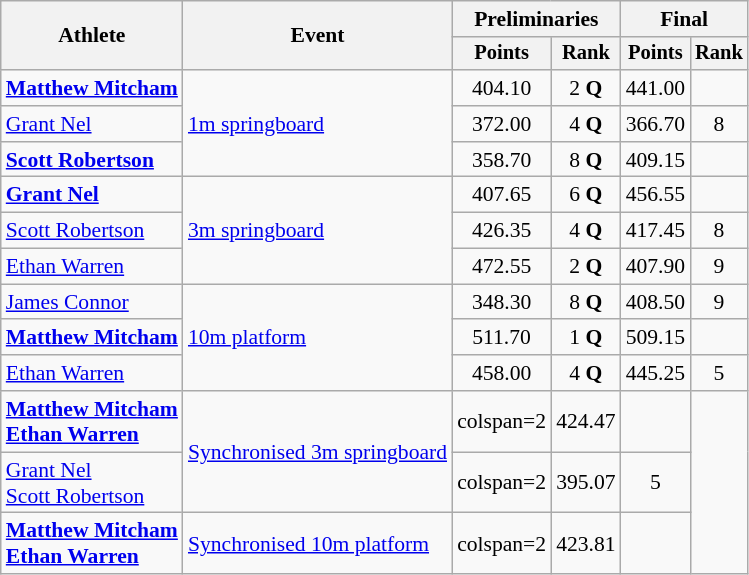<table class=wikitable style="font-size:90%">
<tr>
<th rowspan="2">Athlete</th>
<th rowspan="2">Event</th>
<th colspan="2">Preliminaries</th>
<th colspan="2">Final</th>
</tr>
<tr style="font-size:95%">
<th>Points</th>
<th>Rank</th>
<th>Points</th>
<th>Rank</th>
</tr>
<tr align=center>
<td align=left><strong><a href='#'>Matthew Mitcham</a></strong></td>
<td align=left rowspan=3><a href='#'>1m springboard</a></td>
<td>404.10</td>
<td>2 <strong>Q</strong></td>
<td>441.00</td>
<td></td>
</tr>
<tr align=center>
<td align=left><a href='#'>Grant Nel</a></td>
<td>372.00</td>
<td>4 <strong>Q</strong></td>
<td>366.70</td>
<td>8</td>
</tr>
<tr align=center>
<td align=left><strong><a href='#'>Scott Robertson</a></strong></td>
<td>358.70</td>
<td>8 <strong>Q</strong></td>
<td>409.15</td>
<td></td>
</tr>
<tr align=center>
<td align=left><strong><a href='#'>Grant Nel</a></strong></td>
<td align=left rowspan=3><a href='#'>3m springboard</a></td>
<td>407.65</td>
<td>6 <strong>Q</strong></td>
<td>456.55</td>
<td></td>
</tr>
<tr align=center>
<td align=left><a href='#'>Scott Robertson</a></td>
<td>426.35</td>
<td>4 <strong>Q</strong></td>
<td>417.45</td>
<td>8</td>
</tr>
<tr align=center>
<td align=left><a href='#'>Ethan Warren</a></td>
<td>472.55</td>
<td>2 <strong>Q</strong></td>
<td>407.90</td>
<td>9</td>
</tr>
<tr align=center>
<td align=left><a href='#'>James Connor</a></td>
<td align=left rowspan=3><a href='#'>10m platform</a></td>
<td>348.30</td>
<td>8 <strong>Q</strong></td>
<td>408.50</td>
<td>9</td>
</tr>
<tr align=center>
<td align=left><strong><a href='#'>Matthew Mitcham</a></strong></td>
<td>511.70</td>
<td>1 <strong>Q</strong></td>
<td>509.15</td>
<td></td>
</tr>
<tr align=center>
<td align=left><a href='#'>Ethan Warren</a></td>
<td>458.00</td>
<td>4 <strong>Q</strong></td>
<td>445.25</td>
<td>5</td>
</tr>
<tr align=center>
<td align=left><strong><a href='#'>Matthew Mitcham</a><br><a href='#'>Ethan Warren</a></strong></td>
<td align=left rowspan=2><a href='#'>Synchronised 3m springboard</a></td>
<td>colspan=2 </td>
<td>424.47</td>
<td></td>
</tr>
<tr align=center>
<td align=left><a href='#'>Grant Nel</a><br><a href='#'>Scott Robertson</a></td>
<td>colspan=2 </td>
<td>395.07</td>
<td>5</td>
</tr>
<tr align=center>
<td align=left><strong><a href='#'>Matthew Mitcham</a><br><a href='#'>Ethan Warren</a></strong></td>
<td align=left><a href='#'>Synchronised 10m platform</a></td>
<td>colspan=2 </td>
<td>423.81</td>
<td></td>
</tr>
</table>
